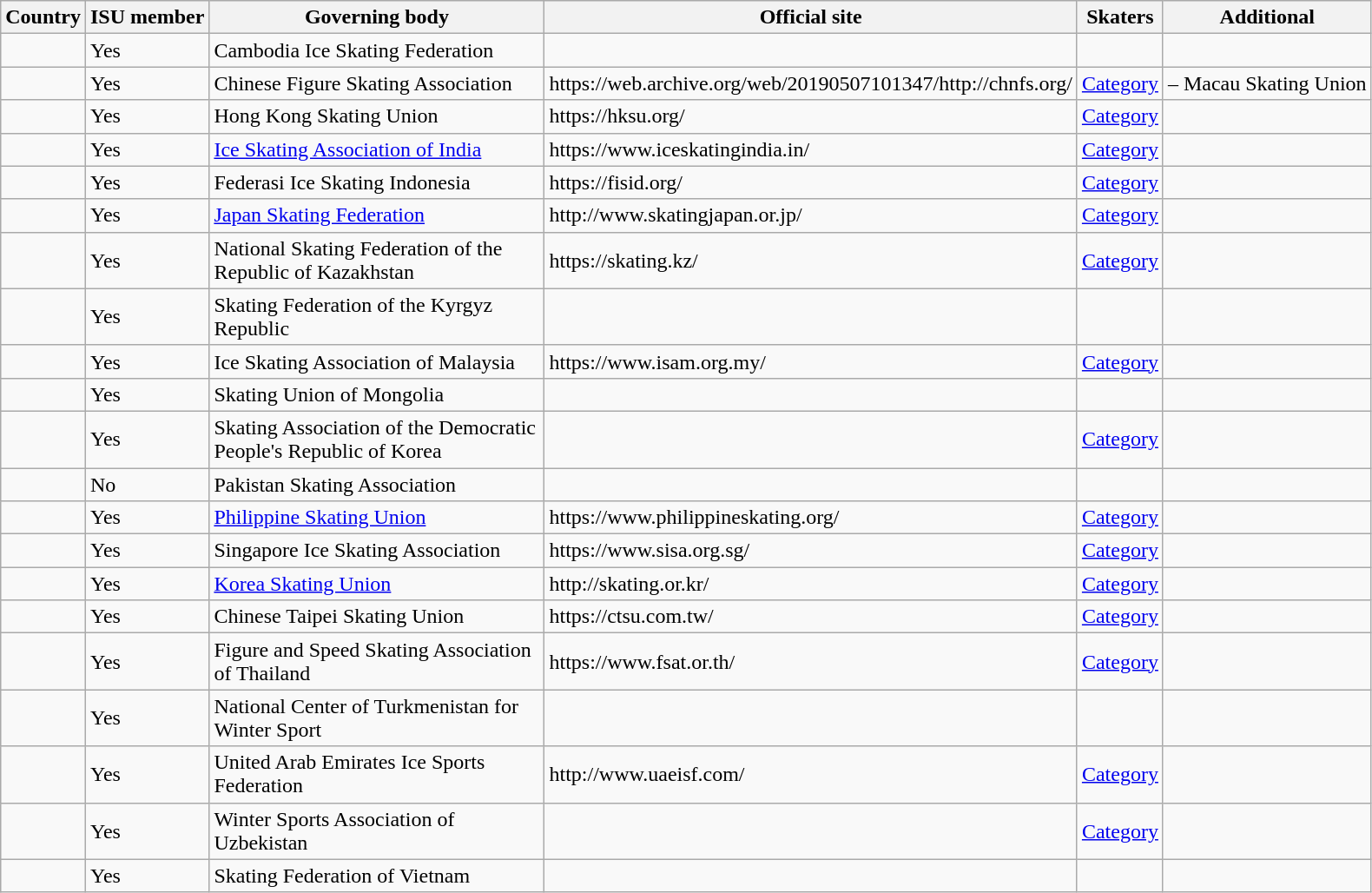<table class="wikitable">
<tr>
<th>Country</th>
<th>ISU member</th>
<th width=250px>Governing body</th>
<th>Official site</th>
<th>Skaters</th>
<th>Additional</th>
</tr>
<tr>
<td></td>
<td>Yes</td>
<td>Cambodia Ice Skating Federation</td>
<td></td>
<td></td>
<td></td>
</tr>
<tr>
<td></td>
<td>Yes</td>
<td>Chinese Figure Skating Association</td>
<td>https://web.archive.org/web/20190507101347/http://chnfs.org/</td>
<td><a href='#'>Category</a></td>
<td> – Macau Skating Union</td>
</tr>
<tr>
<td></td>
<td>Yes</td>
<td>Hong Kong Skating Union</td>
<td>https://hksu.org/</td>
<td><a href='#'>Category</a></td>
<td></td>
</tr>
<tr>
<td></td>
<td>Yes</td>
<td><a href='#'>Ice Skating Association of India</a></td>
<td>https://www.iceskatingindia.in/</td>
<td><a href='#'>Category</a></td>
<td></td>
</tr>
<tr>
<td></td>
<td>Yes</td>
<td>Federasi Ice Skating Indonesia</td>
<td>https://fisid.org/</td>
<td><a href='#'>Category</a></td>
<td></td>
</tr>
<tr>
<td></td>
<td>Yes</td>
<td><a href='#'>Japan Skating Federation</a></td>
<td>http://www.skatingjapan.or.jp/</td>
<td><a href='#'>Category</a></td>
<td></td>
</tr>
<tr>
<td></td>
<td>Yes</td>
<td>National Skating Federation of the Republic of Kazakhstan</td>
<td>https://skating.kz/</td>
<td><a href='#'>Category</a></td>
<td></td>
</tr>
<tr>
<td></td>
<td>Yes</td>
<td>Skating Federation of the Kyrgyz Republic</td>
<td></td>
<td></td>
<td></td>
</tr>
<tr>
<td></td>
<td>Yes</td>
<td>Ice Skating Association of Malaysia</td>
<td>https://www.isam.org.my/</td>
<td><a href='#'>Category</a></td>
<td></td>
</tr>
<tr>
<td></td>
<td>Yes</td>
<td>Skating Union of Mongolia</td>
<td></td>
<td></td>
<td></td>
</tr>
<tr>
<td></td>
<td>Yes</td>
<td>Skating Association of the Democratic People's Republic of Korea</td>
<td></td>
<td><a href='#'>Category</a></td>
<td></td>
</tr>
<tr>
<td></td>
<td>No</td>
<td>Pakistan Skating Association</td>
<td></td>
<td></td>
<td></td>
</tr>
<tr>
<td></td>
<td>Yes</td>
<td><a href='#'>Philippine Skating Union</a></td>
<td>https://www.philippineskating.org/</td>
<td><a href='#'>Category</a></td>
<td></td>
</tr>
<tr>
<td></td>
<td>Yes</td>
<td>Singapore Ice Skating Association</td>
<td>https://www.sisa.org.sg/</td>
<td><a href='#'>Category</a></td>
<td></td>
</tr>
<tr>
<td></td>
<td>Yes</td>
<td><a href='#'>Korea Skating Union</a></td>
<td>http://skating.or.kr/</td>
<td><a href='#'>Category</a></td>
<td></td>
</tr>
<tr>
<td></td>
<td>Yes</td>
<td>Chinese Taipei Skating Union</td>
<td>https://ctsu.com.tw/</td>
<td><a href='#'>Category</a></td>
<td></td>
</tr>
<tr>
<td></td>
<td>Yes</td>
<td>Figure and Speed Skating Association of Thailand</td>
<td>https://www.fsat.or.th/</td>
<td><a href='#'>Category</a></td>
<td></td>
</tr>
<tr>
<td></td>
<td>Yes</td>
<td>National Center of Turkmenistan for Winter Sport</td>
<td></td>
<td></td>
<td></td>
</tr>
<tr>
<td></td>
<td>Yes</td>
<td>United Arab Emirates Ice Sports Federation</td>
<td>http://www.uaeisf.com/</td>
<td><a href='#'>Category</a></td>
<td></td>
</tr>
<tr>
<td></td>
<td>Yes</td>
<td>Winter Sports Association of Uzbekistan</td>
<td></td>
<td><a href='#'>Category</a></td>
<td></td>
</tr>
<tr>
<td></td>
<td>Yes</td>
<td>Skating Federation of Vietnam</td>
<td></td>
<td></td>
<td></td>
</tr>
</table>
